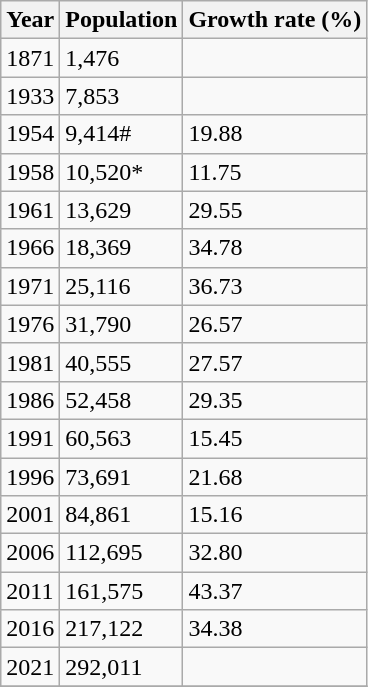<table class="wikitable">
<tr>
<th>Year</th>
<th>Population</th>
<th>Growth rate (%)</th>
</tr>
<tr>
<td>1871</td>
<td>1,476</td>
<td></td>
</tr>
<tr>
<td>1933</td>
<td>7,853</td>
<td></td>
</tr>
<tr>
<td>1954</td>
<td>9,414#</td>
<td>19.88</td>
</tr>
<tr>
<td>1958</td>
<td>10,520*</td>
<td>11.75</td>
</tr>
<tr>
<td>1961</td>
<td>13,629</td>
<td>29.55</td>
</tr>
<tr>
<td>1966</td>
<td>18,369</td>
<td>34.78</td>
</tr>
<tr>
<td>1971</td>
<td>25,116</td>
<td>36.73</td>
</tr>
<tr>
<td>1976</td>
<td>31,790</td>
<td>26.57</td>
</tr>
<tr>
<td>1981</td>
<td>40,555</td>
<td>27.57</td>
</tr>
<tr>
<td>1986</td>
<td>52,458</td>
<td>29.35</td>
</tr>
<tr>
<td>1991</td>
<td>60,563</td>
<td>15.45</td>
</tr>
<tr>
<td>1996</td>
<td>73,691</td>
<td>21.68</td>
</tr>
<tr>
<td>2001</td>
<td>84,861</td>
<td>15.16</td>
</tr>
<tr>
<td>2006</td>
<td>112,695</td>
<td>32.80</td>
</tr>
<tr>
<td>2011</td>
<td>161,575</td>
<td>43.37</td>
</tr>
<tr>
<td>2016</td>
<td>217,122</td>
<td>34.38</td>
</tr>
<tr>
<td>2021</td>
<td>292,011</td>
<td></td>
</tr>
<tr>
</tr>
</table>
